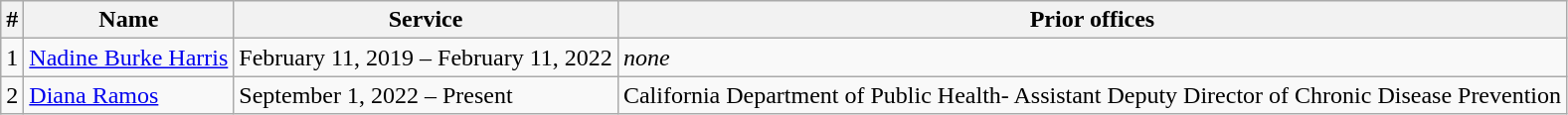<table class="wikitable">
<tr>
<th>#</th>
<th>Name</th>
<th>Service</th>
<th>Prior offices</th>
</tr>
<tr>
<td>1</td>
<td><a href='#'>Nadine Burke Harris</a></td>
<td>February 11, 2019 – February 11, 2022</td>
<td><em>none</em></td>
</tr>
<tr>
<td>2</td>
<td><a href='#'>Diana Ramos</a></td>
<td>September 1, 2022 – Present</td>
<td>California Department of Public Health- Assistant Deputy Director of Chronic Disease Prevention</td>
</tr>
</table>
